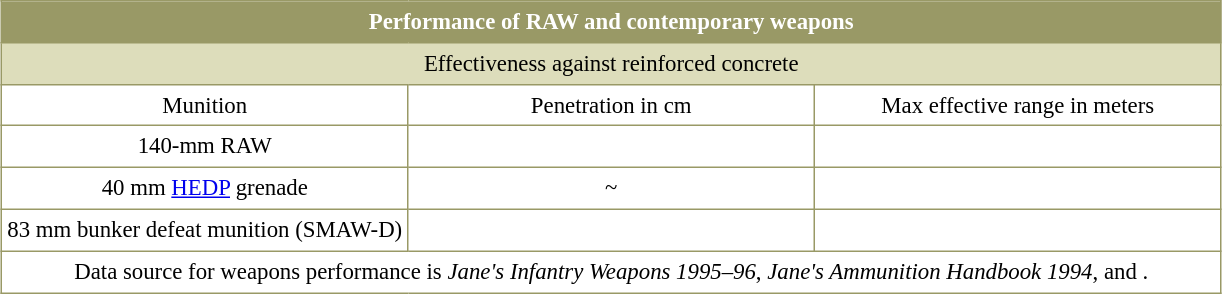<table border=0 cellspacing=0 cellpadding=2 style="margin:0 0 .5em 1em; background:#fff; border-collapse:collapse; border:1px solid #996; line-height:1.5; font-size:95%;">
<tr style="vertical-align:top; text-align:center; border:1px solid #996; background-color:#996; color:#fff">
<td colspan="3"><strong>Performance of RAW and contemporary weapons</strong></td>
</tr>
<tr style="vertical-align:top; text-align:center; border:1px solid #996; background-color:#ddb;">
<td colspan="3">Effectiveness against reinforced concrete</td>
</tr>
<tr style="vertical-align:top; text-align:center; border:1px solid #996;">
<td width="33%"  style="border:1px solid #996">Munition</td>
<td width="33%"  style="border:1px solid #996">Penetration in cm</td>
<td width="33%"  style="border:1px solid #996">Max effective range in meters</td>
</tr>
<tr style="vertical-align:top; text-align:center;">
<td style="border:1px solid #996">140-mm RAW</td>
<td style="border:1px solid #996"></td>
<td style="border:1px solid #996"></td>
</tr>
<tr style="vertical-align:top; text-align:center;">
<td style="border:1px solid #996">40 mm <a href='#'>HEDP</a> grenade</td>
<td style="border:1px solid #996">~ </td>
<td style="border:1px solid #996"></td>
</tr>
<tr style="vertical-align:top; text-align:center;">
<td style="border:1px solid #996">83 mm bunker defeat munition (SMAW-D)</td>
<td style="border:1px solid #996"></td>
<td style="border:1px solid #996"></td>
</tr>
<tr style="vertical-align:top; text-align:center;">
<td colspan="3">Data source for weapons performance is <em>Jane's Infantry Weapons 1995–96</em>, <em>Jane's Ammunition Handbook 1994</em>, and .</td>
</tr>
</table>
